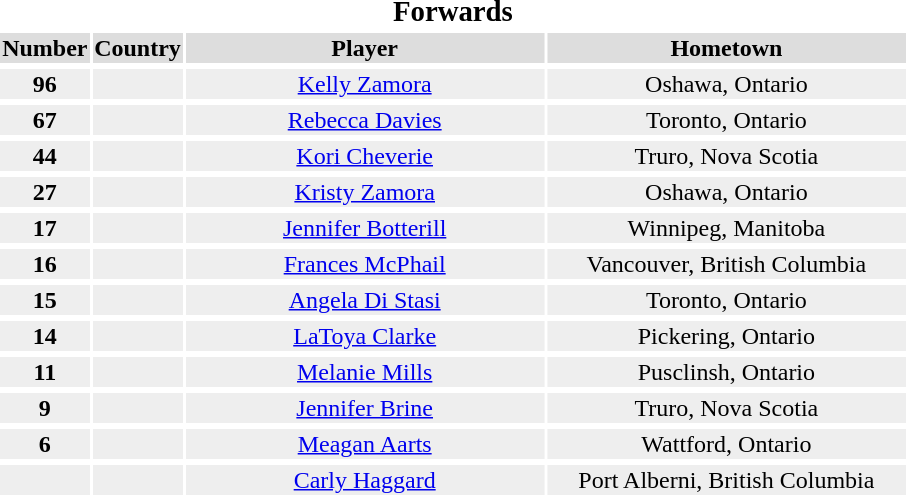<table>
<tr>
<th colspan=5><big>Forwards</big></th>
</tr>
<tr bgcolor="#dddddd">
<th width=10%>Number</th>
<th width=10%>Country</th>
<th width=40%>Player</th>
<th width=40%>Hometown</th>
</tr>
<tr>
</tr>
<tr bgcolor="#eeeeee">
<td align=center><strong>96</strong></td>
<td align=center></td>
<td align=center><a href='#'>Kelly Zamora</a></td>
<td align=center>Oshawa, Ontario</td>
</tr>
<tr>
</tr>
<tr bgcolor="#eeeeee">
<td align=center><strong>67</strong></td>
<td align=center></td>
<td align=center><a href='#'>Rebecca Davies</a></td>
<td align=center>Toronto, Ontario</td>
</tr>
<tr>
</tr>
<tr bgcolor="#eeeeee">
<td align=center><strong>44</strong></td>
<td align=center></td>
<td align=center><a href='#'>Kori Cheverie</a></td>
<td align=center>Truro, Nova Scotia</td>
</tr>
<tr>
</tr>
<tr bgcolor="#eeeeee">
<td align=center><strong>27</strong></td>
<td align=center></td>
<td align=center><a href='#'>Kristy Zamora</a></td>
<td align=center>Oshawa, Ontario</td>
</tr>
<tr>
</tr>
<tr bgcolor="#eeeeee">
<td align=center><strong>17</strong></td>
<td align=center></td>
<td align=center><a href='#'>Jennifer Botterill</a></td>
<td align=center>Winnipeg, Manitoba</td>
</tr>
<tr>
</tr>
<tr bgcolor="#eeeeee">
<td align=center><strong>16</strong></td>
<td align=center></td>
<td align=center><a href='#'>Frances McPhail</a></td>
<td align=center>Vancouver, British Columbia</td>
</tr>
<tr>
</tr>
<tr bgcolor="#eeeeee">
<td align=center><strong>15</strong></td>
<td align=center></td>
<td align=center><a href='#'>Angela Di Stasi</a></td>
<td align=center>Toronto, Ontario</td>
</tr>
<tr>
</tr>
<tr bgcolor="#eeeeee">
<td align=center><strong>14</strong></td>
<td align=center></td>
<td align=center><a href='#'>LaToya Clarke</a></td>
<td align=center>Pickering, Ontario</td>
</tr>
<tr>
</tr>
<tr bgcolor="#eeeeee">
<td align=center><strong>11</strong></td>
<td align=center></td>
<td align=center><a href='#'>Melanie Mills</a></td>
<td align=center>Pusclinsh, Ontario</td>
</tr>
<tr>
</tr>
<tr bgcolor="#eeeeee">
<td align=center><strong>9</strong></td>
<td align=center></td>
<td align=center><a href='#'>Jennifer Brine</a></td>
<td align=center>Truro, Nova Scotia</td>
</tr>
<tr>
</tr>
<tr bgcolor="#eeeeee">
<td align=center><strong>6</strong></td>
<td align=center></td>
<td align=center><a href='#'>Meagan Aarts</a></td>
<td align=center>Wattford, Ontario</td>
</tr>
<tr>
</tr>
<tr bgcolor="#eeeeee">
<td align=center></td>
<td align=center></td>
<td align=center><a href='#'>Carly Haggard</a></td>
<td align=center>Port Alberni, British Columbia</td>
</tr>
<tr>
</tr>
</table>
